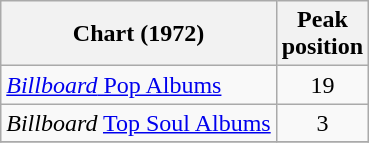<table class="wikitable">
<tr>
<th>Chart (1972)</th>
<th>Peak<br>position</th>
</tr>
<tr>
<td><a href='#'><em>Billboard</em> Pop Albums</a></td>
<td align=center>19</td>
</tr>
<tr>
<td><em>Billboard</em> <a href='#'>Top Soul Albums</a></td>
<td align=center>3</td>
</tr>
<tr>
</tr>
</table>
